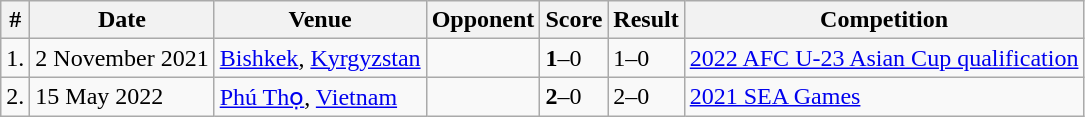<table class="wikitable">
<tr>
<th>#</th>
<th>Date</th>
<th>Venue</th>
<th>Opponent</th>
<th>Score</th>
<th>Result</th>
<th>Competition</th>
</tr>
<tr>
<td>1.</td>
<td>2 November 2021</td>
<td><a href='#'>Bishkek</a>, <a href='#'>Kyrgyzstan</a></td>
<td></td>
<td><strong>1</strong>–0</td>
<td>1–0</td>
<td><a href='#'>2022 AFC U-23 Asian Cup qualification</a></td>
</tr>
<tr>
<td>2.</td>
<td>15 May 2022</td>
<td><a href='#'>Phú Thọ</a>, <a href='#'>Vietnam</a></td>
<td></td>
<td><strong>2</strong>–0</td>
<td>2–0</td>
<td><a href='#'>2021 SEA Games</a></td>
</tr>
</table>
